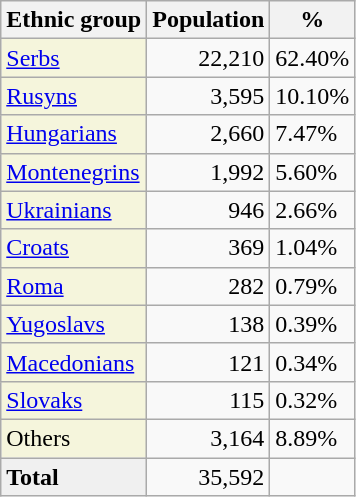<table class="wikitable">
<tr>
<th>Ethnic group</th>
<th>Population</th>
<th>%</th>
</tr>
<tr>
<td style="background:#F5F5DC;"><a href='#'>Serbs</a></td>
<td align="right">22,210</td>
<td>62.40%</td>
</tr>
<tr>
<td style="background:#F5F5DC;"><a href='#'>Rusyns</a></td>
<td align="right">3,595</td>
<td>10.10%</td>
</tr>
<tr>
<td style="background:#F5F5DC;"><a href='#'>Hungarians</a></td>
<td align="right">2,660</td>
<td>7.47%</td>
</tr>
<tr>
<td style="background:#F5F5DC;"><a href='#'>Montenegrins</a></td>
<td align="right">1,992</td>
<td>5.60%</td>
</tr>
<tr>
<td style="background:#F5F5DC;"><a href='#'>Ukrainians</a></td>
<td align="right">946</td>
<td>2.66%</td>
</tr>
<tr>
<td style="background:#F5F5DC;"><a href='#'>Croats</a></td>
<td align="right">369</td>
<td>1.04%</td>
</tr>
<tr>
<td style="background:#F5F5DC;"><a href='#'>Roma</a></td>
<td align="right">282</td>
<td>0.79%</td>
</tr>
<tr>
<td style="background:#F5F5DC;"><a href='#'>Yugoslavs</a></td>
<td align="right">138</td>
<td>0.39%</td>
</tr>
<tr>
<td style="background:#F5F5DC;"><a href='#'>Macedonians</a></td>
<td align="right">121</td>
<td>0.34%</td>
</tr>
<tr>
<td style="background:#F5F5DC;"><a href='#'>Slovaks</a></td>
<td align="right">115</td>
<td>0.32%</td>
</tr>
<tr>
<td style="background:#F5F5DC;">Others</td>
<td align="right">3,164</td>
<td>8.89%</td>
</tr>
<tr class="sortbottom">
<td style="background:#F0F0F0;"><strong>Total</strong></td>
<td align="right">35,592</td>
<td></td>
</tr>
</table>
